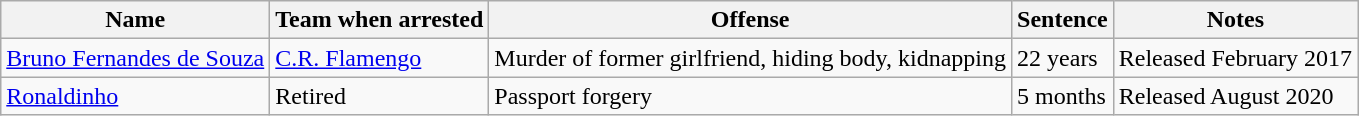<table class="wikitable">
<tr>
<th>Name</th>
<th>Team when arrested</th>
<th>Offense</th>
<th>Sentence</th>
<th>Notes</th>
</tr>
<tr>
<td><a href='#'>Bruno Fernandes de Souza</a></td>
<td><a href='#'>C.R. Flamengo</a></td>
<td>Murder of former girlfriend, hiding body, kidnapping</td>
<td>22 years</td>
<td> Released February 2017</td>
</tr>
<tr>
<td><a href='#'>Ronaldinho</a></td>
<td>Retired</td>
<td>Passport forgery</td>
<td>5 months</td>
<td>Released August 2020</td>
</tr>
</table>
